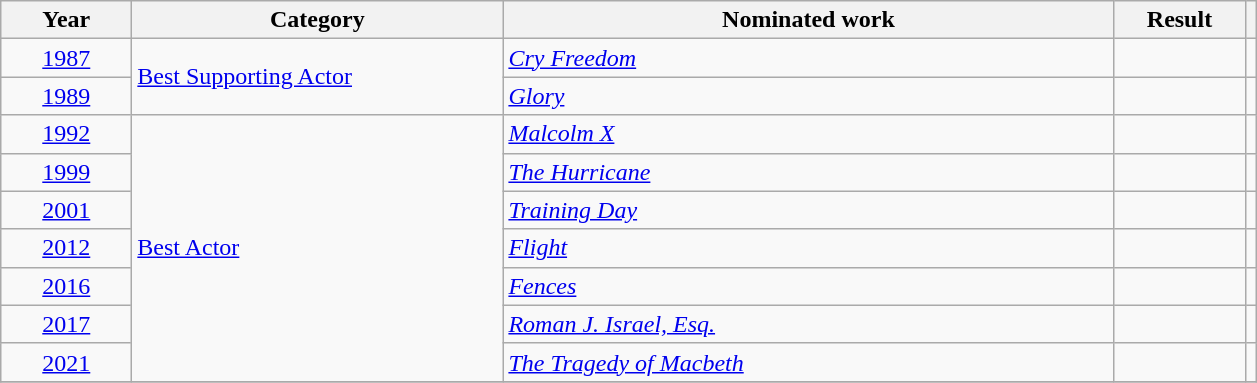<table class=wikitable>
<tr>
<th scope="col" style="width:5em;">Year</th>
<th scope="col" style="width:15em;">Category</th>
<th scope="col" style="width:25em;">Nominated work</th>
<th scope="col" style="width:5em;">Result</th>
<th></th>
</tr>
<tr>
<td style="text-align:center;"><a href='#'>1987</a></td>
<td rowspan="2"><a href='#'>Best Supporting Actor</a></td>
<td><em><a href='#'>Cry Freedom</a></em></td>
<td></td>
<td></td>
</tr>
<tr>
<td style="text-align:center;"><a href='#'>1989</a></td>
<td><em><a href='#'>Glory</a></em></td>
<td></td>
<td></td>
</tr>
<tr>
<td style="text-align:center;"><a href='#'>1992</a></td>
<td rowspan="7"><a href='#'>Best Actor</a></td>
<td><em><a href='#'>Malcolm X</a></em></td>
<td></td>
<td></td>
</tr>
<tr>
<td style="text-align:center;"><a href='#'>1999</a></td>
<td><em><a href='#'>The Hurricane</a></em></td>
<td></td>
<td></td>
</tr>
<tr>
<td style="text-align:center;"><a href='#'>2001</a></td>
<td><em><a href='#'>Training Day</a></em></td>
<td></td>
<td></td>
</tr>
<tr>
<td style="text-align:center;"><a href='#'>2012</a></td>
<td><em><a href='#'>Flight</a></em></td>
<td></td>
<td></td>
</tr>
<tr>
<td style="text-align:center;"><a href='#'>2016</a></td>
<td><em><a href='#'>Fences</a></em></td>
<td></td>
<td></td>
</tr>
<tr>
<td style="text-align:center;"><a href='#'>2017</a></td>
<td><em><a href='#'>Roman J. Israel, Esq.</a></em></td>
<td></td>
<td></td>
</tr>
<tr>
<td style="text-align:center;"><a href='#'>2021</a></td>
<td><em><a href='#'>The Tragedy of Macbeth</a></em></td>
<td></td>
<td></td>
</tr>
<tr>
</tr>
</table>
